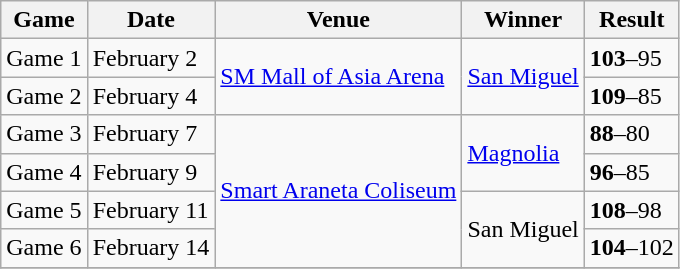<table class="wikitable">
<tr>
<th>Game</th>
<th>Date</th>
<th>Venue</th>
<th>Winner</th>
<th>Result</th>
</tr>
<tr>
<td>Game 1</td>
<td>February 2</td>
<td rowspan=2><a href='#'>SM Mall of Asia Arena</a></td>
<td rowspan=2><a href='#'>San Miguel</a></td>
<td><strong>103</strong>–95</td>
</tr>
<tr>
<td>Game 2</td>
<td>February 4</td>
<td><strong>109</strong>–85</td>
</tr>
<tr>
<td>Game 3</td>
<td>February 7</td>
<td rowspan=4><a href='#'>Smart Araneta Coliseum</a></td>
<td rowspan=2><a href='#'>Magnolia</a></td>
<td><strong>88</strong>–80</td>
</tr>
<tr>
<td>Game 4</td>
<td>February 9</td>
<td><strong>96</strong>–85</td>
</tr>
<tr>
<td>Game 5</td>
<td>February 11</td>
<td rowspan=2>San Miguel</td>
<td><strong>108</strong>–98</td>
</tr>
<tr>
<td>Game 6</td>
<td>February 14</td>
<td><strong>104</strong>–102</td>
</tr>
<tr>
</tr>
</table>
